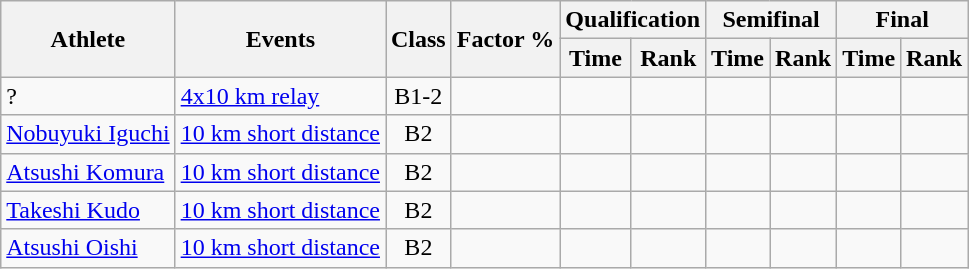<table class="wikitable" style="font-size:100%">
<tr>
<th rowspan="2">Athlete</th>
<th rowspan="2">Events</th>
<th rowspan="2">Class</th>
<th rowspan="2">Factor %</th>
<th colspan="2">Qualification</th>
<th colspan="2">Semifinal</th>
<th colspan="2">Final</th>
</tr>
<tr>
<th>Time</th>
<th>Rank</th>
<th>Time</th>
<th>Rank</th>
<th>Time</th>
<th>Rank</th>
</tr>
<tr>
<td rowspan="1">?</td>
<td><a href='#'>4x10 km relay</a></td>
<td align="center">B1-2</td>
<td align="center" rowspan="1"></td>
<td align="center"></td>
<td align="center"></td>
<td align="center"></td>
<td align="center"></td>
<td align="center"></td>
<td align="center"></td>
</tr>
<tr>
<td rowspan="1"><a href='#'>Nobuyuki Iguchi</a></td>
<td><a href='#'>10 km short distance</a></td>
<td align="center">B2</td>
<td align="center" rowspan="1"></td>
<td align="center"></td>
<td align="center"></td>
<td align="center"></td>
<td align="center"></td>
<td align="center"></td>
<td align="center"></td>
</tr>
<tr>
<td rowspan="1"><a href='#'>Atsushi Komura</a></td>
<td><a href='#'>10 km short distance</a></td>
<td align="center">B2</td>
<td align="center" rowspan="1"></td>
<td align="center"></td>
<td align="center"></td>
<td align="center"></td>
<td align="center"></td>
<td align="center"></td>
<td align="center"></td>
</tr>
<tr>
<td rowspan="1"><a href='#'>Takeshi Kudo</a></td>
<td><a href='#'>10 km short distance</a></td>
<td align="center">B2</td>
<td align="center" rowspan="1"></td>
<td align="center"></td>
<td align="center"></td>
<td align="center"></td>
<td align="center"></td>
<td align="center"></td>
<td align="center"></td>
</tr>
<tr>
<td rowspan="1"><a href='#'>Atsushi Oishi</a></td>
<td><a href='#'>10 km short distance</a></td>
<td align="center">B2</td>
<td align="center" rowspan="3"></td>
<td align="center"></td>
<td align="center"></td>
<td align="center"></td>
<td align="center"></td>
<td align="center"></td>
<td align="center"></td>
</tr>
</table>
